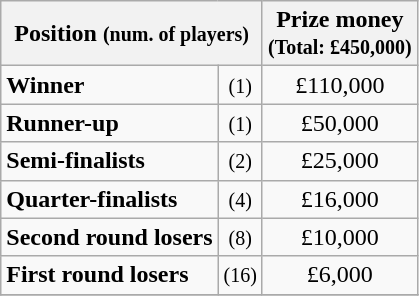<table class="wikitable">
<tr>
<th colspan=2>Position <small>(num. of players)</small></th>
<th>Prize money<br><small>(Total: £450,000)</small></th>
</tr>
<tr>
<td><strong>Winner</strong></td>
<td align=center><small>(1)</small></td>
<td align=center>£110,000</td>
</tr>
<tr>
<td><strong>Runner-up</strong></td>
<td align=center><small>(1)</small></td>
<td align=center>£50,000</td>
</tr>
<tr>
<td><strong>Semi-finalists</strong></td>
<td align=center><small>(2)</small></td>
<td align=center>£25,000</td>
</tr>
<tr>
<td><strong>Quarter-finalists</strong></td>
<td align=center><small>(4)</small></td>
<td align=center>£16,000</td>
</tr>
<tr>
<td><strong>Second round losers</strong></td>
<td align=center><small>(8)</small></td>
<td align=center>£10,000</td>
</tr>
<tr>
<td><strong>First round losers</strong></td>
<td align=center><small>(16)</small></td>
<td align=center>£6,000</td>
</tr>
<tr>
</tr>
</table>
